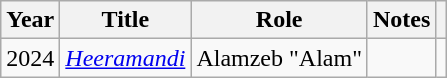<table class="wikitable sortable plainrowheaders">
<tr style="text-align:center;">
<th scope="col">Year</th>
<th scope="col">Title</th>
<th scope="col">Role</th>
<th scope="col">Notes</th>
<th scope="col" class = "unsortable"></th>
</tr>
<tr>
<td>2024</td>
<td><em><a href='#'>Heeramandi</a></em></td>
<td>Alamzeb "Alam"</td>
<td></td>
<td></td>
</tr>
</table>
